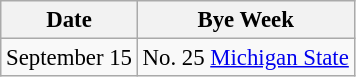<table class="wikitable" style="font-size:95%;">
<tr>
<th>Date</th>
<th>Bye Week</th>
</tr>
<tr>
<td>September 15</td>
<td>No. 25 <a href='#'>Michigan State</a></td>
</tr>
</table>
